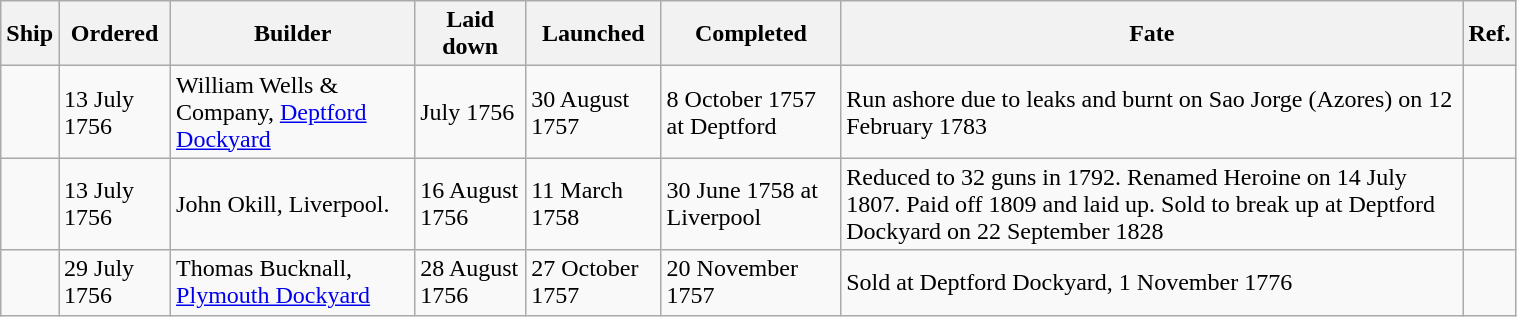<table class="wikitable" border="1" style="width:80%; align-center">
<tr>
<th>Ship</th>
<th>Ordered</th>
<th>Builder</th>
<th>Laid down</th>
<th>Launched</th>
<th>Completed</th>
<th>Fate</th>
<th>Ref.</th>
</tr>
<tr>
<td></td>
<td>13 July 1756</td>
<td>William Wells & Company, <a href='#'>Deptford Dockyard</a></td>
<td>July 1756</td>
<td>30 August 1757</td>
<td>8 October 1757 at Deptford</td>
<td>Run ashore due to leaks and burnt on Sao Jorge (Azores) on 12 February 1783</td>
<td></td>
</tr>
<tr>
<td></td>
<td>13 July 1756</td>
<td>John Okill, Liverpool.</td>
<td>16 August 1756</td>
<td>11 March 1758</td>
<td>30 June 1758 at Liverpool</td>
<td>Reduced to 32 guns in 1792. Renamed Heroine on 14 July 1807. Paid off 1809 and laid up. Sold to break up at Deptford Dockyard on 22 September 1828</td>
<td></td>
</tr>
<tr>
<td></td>
<td>29 July 1756</td>
<td>Thomas Bucknall, <a href='#'>Plymouth Dockyard</a></td>
<td>28 August 1756</td>
<td>27 October 1757</td>
<td>20 November 1757</td>
<td>Sold at Deptford Dockyard, 1 November 1776</td>
<td></td>
</tr>
</table>
